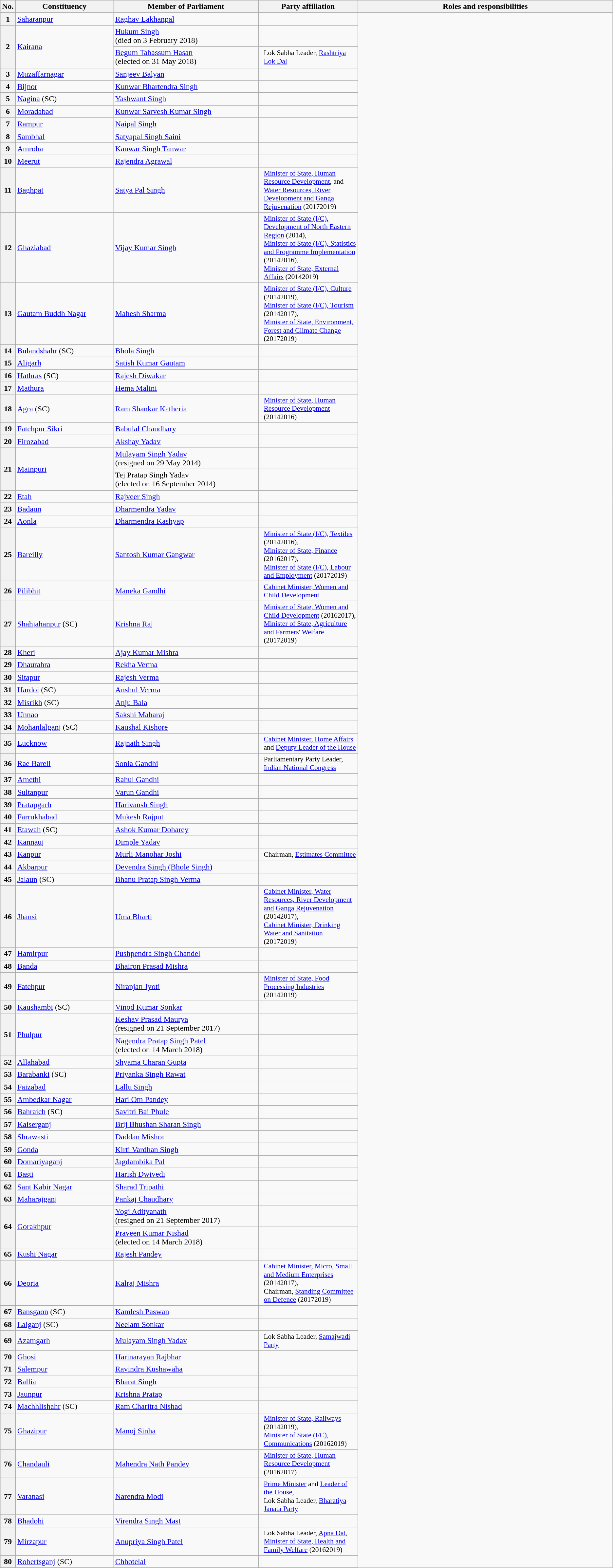<table class="wikitable">
<tr style="text-align:center;">
<th>No.</th>
<th style="width:12em">Constituency</th>
<th style="width:18em">Member of Parliament</th>
<th colspan="2" style="width:18em">Party affiliation</th>
<th style="width:32em">Roles and responsibilities</th>
</tr>
<tr>
<th>1</th>
<td><a href='#'>Saharanpur</a></td>
<td><a href='#'>Raghav Lakhanpal</a></td>
<td></td>
<td></td>
</tr>
<tr>
<th rowspan="2">2</th>
<td rowspan="2"><a href='#'>Kairana</a></td>
<td><a href='#'>Hukum Singh</a><br>(died on 3 February 2018)</td>
<td></td>
<td></td>
</tr>
<tr>
<td><a href='#'>Begum Tabassum Hasan</a><br>(elected on 31 May 2018)</td>
<td></td>
<td style="font-size:90%">Lok Sabha Leader, <a href='#'>Rashtriya Lok Dal</a></td>
</tr>
<tr>
<th>3</th>
<td><a href='#'>Muzaffarnagar</a></td>
<td><a href='#'>Sanjeev Balyan</a></td>
<td></td>
<td></td>
</tr>
<tr>
<th>4</th>
<td><a href='#'>Bijnor</a></td>
<td><a href='#'>Kunwar Bhartendra Singh</a></td>
<td></td>
<td></td>
</tr>
<tr>
<th>5</th>
<td><a href='#'>Nagina</a> (SC)</td>
<td><a href='#'>Yashwant Singh</a></td>
<td></td>
<td></td>
</tr>
<tr>
<th>6</th>
<td><a href='#'>Moradabad</a></td>
<td><a href='#'>Kunwar Sarvesh Kumar Singh</a></td>
<td></td>
<td></td>
</tr>
<tr>
<th>7</th>
<td><a href='#'>Rampur</a></td>
<td><a href='#'>Naipal Singh</a></td>
<td></td>
<td></td>
</tr>
<tr>
<th>8</th>
<td><a href='#'>Sambhal</a></td>
<td><a href='#'>Satyapal Singh Saini</a></td>
<td></td>
<td></td>
</tr>
<tr>
<th>9</th>
<td><a href='#'>Amroha</a></td>
<td><a href='#'>Kanwar Singh Tanwar</a></td>
<td></td>
<td></td>
</tr>
<tr>
<th>10</th>
<td><a href='#'>Meerut</a></td>
<td><a href='#'>Rajendra Agrawal</a></td>
<td></td>
<td></td>
</tr>
<tr>
<th>11</th>
<td><a href='#'>Baghpat</a></td>
<td><a href='#'>Satya Pal Singh</a></td>
<td></td>
<td style="font-size:90%"><a href='#'>Minister of State, Human Resource Development</a>, and <a href='#'>Water Resources, River Development and Ganga Rejuvenation</a> (20172019)</td>
</tr>
<tr>
<th>12</th>
<td><a href='#'>Ghaziabad</a></td>
<td><a href='#'>Vijay Kumar Singh</a></td>
<td></td>
<td style="font-size:90%"><a href='#'>Minister of State (I/C), Development of North Eastern Region</a> (2014),<br><a href='#'>Minister of State (I/C), Statistics and Programme Implementation</a> (20142016),<br><a href='#'>Minister of State, External Affairs</a> (20142019)</td>
</tr>
<tr>
<th>13</th>
<td><a href='#'>Gautam Buddh Nagar</a></td>
<td><a href='#'>Mahesh Sharma</a></td>
<td></td>
<td style="font-size:90%"><a href='#'>Minister of State (I/C), Culture</a> (20142019),<br><a href='#'>Minister of State (I/C), Tourism</a> (20142017),<br><a href='#'>Minister of State, Environment, Forest and Climate Change</a> (20172019)</td>
</tr>
<tr>
<th>14</th>
<td><a href='#'>Bulandshahr</a> (SC)</td>
<td><a href='#'>Bhola Singh</a></td>
<td></td>
<td></td>
</tr>
<tr>
<th>15</th>
<td><a href='#'>Aligarh</a></td>
<td><a href='#'>Satish Kumar Gautam</a></td>
<td></td>
<td></td>
</tr>
<tr>
<th>16</th>
<td><a href='#'>Hathras</a> (SC)</td>
<td><a href='#'>Rajesh Diwakar</a></td>
<td></td>
<td></td>
</tr>
<tr>
<th>17</th>
<td><a href='#'>Mathura</a></td>
<td><a href='#'>Hema Malini</a></td>
<td></td>
<td></td>
</tr>
<tr>
<th>18</th>
<td><a href='#'>Agra</a> (SC)</td>
<td><a href='#'>Ram Shankar Katheria</a></td>
<td></td>
<td style="font-size:90%"><a href='#'>Minister of State, Human Resource Development</a> (20142016)</td>
</tr>
<tr>
<th>19</th>
<td><a href='#'>Fatehpur Sikri</a></td>
<td><a href='#'>Babulal Chaudhary</a></td>
<td></td>
<td></td>
</tr>
<tr>
<th>20</th>
<td><a href='#'>Firozabad</a></td>
<td><a href='#'>Akshay Yadav</a></td>
<td></td>
<td></td>
</tr>
<tr>
<th rowspan="2">21</th>
<td rowspan="2"><a href='#'>Mainpuri</a></td>
<td><a href='#'>Mulayam Singh Yadav</a><br>(resigned on 29 May 2014)</td>
<td></td>
<td></td>
</tr>
<tr>
<td>Tej Pratap Singh Yadav<br>(elected on 16 September 2014)</td>
<td></td>
<td></td>
</tr>
<tr>
<th>22</th>
<td><a href='#'>Etah</a></td>
<td><a href='#'>Rajveer Singh</a></td>
<td></td>
<td></td>
</tr>
<tr>
<th>23</th>
<td><a href='#'>Badaun</a></td>
<td><a href='#'>Dharmendra Yadav</a></td>
<td></td>
<td></td>
</tr>
<tr>
<th>24</th>
<td><a href='#'>Aonla</a></td>
<td><a href='#'>Dharmendra Kashyap</a></td>
<td></td>
<td></td>
</tr>
<tr>
<th>25</th>
<td><a href='#'>Bareilly</a></td>
<td><a href='#'>Santosh Kumar Gangwar</a></td>
<td></td>
<td style="font-size:90%"><a href='#'>Minister of State (I/C), Textiles</a> (20142016),<br><a href='#'>Minister of State, Finance</a> (20162017),<br><a href='#'>Minister of State (I/C), Labour and Employment</a> (20172019)</td>
</tr>
<tr>
<th>26</th>
<td><a href='#'>Pilibhit</a></td>
<td><a href='#'>Maneka Gandhi</a></td>
<td></td>
<td style="font-size:90%"><a href='#'>Cabinet Minister, Women and Child Development</a></td>
</tr>
<tr>
<th>27</th>
<td><a href='#'>Shahjahanpur</a> (SC)</td>
<td><a href='#'>Krishna Raj</a></td>
<td></td>
<td style="font-size:90%"><a href='#'>Minister of State, Women and Child Development</a> (20162017),<br><a href='#'>Minister of State, Agriculture and Farmers' Welfare</a> (20172019)</td>
</tr>
<tr>
<th>28</th>
<td><a href='#'>Kheri</a></td>
<td><a href='#'>Ajay Kumar Mishra</a></td>
<td></td>
<td></td>
</tr>
<tr>
<th>29</th>
<td><a href='#'>Dhaurahra</a></td>
<td><a href='#'>Rekha Verma</a></td>
<td></td>
<td></td>
</tr>
<tr>
<th>30</th>
<td><a href='#'>Sitapur</a></td>
<td><a href='#'>Rajesh Verma</a></td>
<td></td>
<td></td>
</tr>
<tr>
<th>31</th>
<td><a href='#'>Hardoi</a> (SC)</td>
<td><a href='#'>Anshul Verma</a></td>
<td></td>
<td></td>
</tr>
<tr>
<th>32</th>
<td><a href='#'>Misrikh</a> (SC)</td>
<td><a href='#'>Anju Bala</a></td>
<td></td>
<td></td>
</tr>
<tr>
<th>33</th>
<td><a href='#'>Unnao</a></td>
<td><a href='#'>Sakshi Maharaj</a></td>
<td></td>
<td></td>
</tr>
<tr>
<th>34</th>
<td><a href='#'>Mohanlalganj</a> (SC)</td>
<td><a href='#'>Kaushal Kishore</a></td>
<td></td>
<td></td>
</tr>
<tr>
<th>35</th>
<td><a href='#'>Lucknow</a></td>
<td><a href='#'>Rajnath Singh</a></td>
<td></td>
<td style="font-size:90%"><a href='#'>Cabinet Minister, Home Affairs</a> and <a href='#'>Deputy Leader of the House</a></td>
</tr>
<tr>
<th>36</th>
<td><a href='#'>Rae Bareli</a></td>
<td><a href='#'>Sonia Gandhi</a></td>
<td></td>
<td style="font-size:90%">Parliamentary Party Leader, <a href='#'>Indian National Congress</a></td>
</tr>
<tr>
<th>37</th>
<td><a href='#'>Amethi</a></td>
<td><a href='#'>Rahul Gandhi</a></td>
<td></td>
<td></td>
</tr>
<tr>
<th>38</th>
<td><a href='#'>Sultanpur</a></td>
<td><a href='#'>Varun Gandhi</a></td>
<td></td>
<td></td>
</tr>
<tr>
<th>39</th>
<td><a href='#'>Pratapgarh</a></td>
<td><a href='#'>Harivansh Singh</a></td>
<td></td>
<td></td>
</tr>
<tr>
<th>40</th>
<td><a href='#'>Farrukhabad</a></td>
<td><a href='#'>Mukesh Rajput</a></td>
<td></td>
<td></td>
</tr>
<tr>
<th>41</th>
<td><a href='#'>Etawah</a> (SC)</td>
<td><a href='#'>Ashok Kumar Doharey</a></td>
<td></td>
<td></td>
</tr>
<tr>
<th>42</th>
<td><a href='#'>Kannauj</a></td>
<td><a href='#'>Dimple Yadav</a></td>
<td></td>
<td></td>
</tr>
<tr>
<th>43</th>
<td><a href='#'>Kanpur</a></td>
<td><a href='#'>Murli Manohar Joshi</a></td>
<td></td>
<td style="font-size:90%">Chairman, <a href='#'>Estimates Committee</a></td>
</tr>
<tr>
<th>44</th>
<td><a href='#'>Akbarpur</a></td>
<td><a href='#'>Devendra Singh (Bhole Singh)</a></td>
<td></td>
<td></td>
</tr>
<tr>
<th>45</th>
<td><a href='#'>Jalaun</a> (SC)</td>
<td><a href='#'>Bhanu Pratap Singh Verma</a></td>
<td></td>
<td></td>
</tr>
<tr>
<th>46</th>
<td><a href='#'>Jhansi</a></td>
<td><a href='#'>Uma Bharti</a></td>
<td></td>
<td style="font-size:90%"><a href='#'>Cabinet Minister, Water Resources, River Development and Ganga Rejuvenation</a> (20142017),<br><a href='#'>Cabinet Minister, Drinking Water and Sanitation</a> (20172019)</td>
</tr>
<tr>
<th>47</th>
<td><a href='#'>Hamirpur</a></td>
<td><a href='#'>Pushpendra Singh Chandel</a></td>
<td></td>
<td></td>
</tr>
<tr>
<th>48</th>
<td><a href='#'>Banda</a></td>
<td><a href='#'>Bhairon Prasad Mishra</a></td>
<td></td>
<td></td>
</tr>
<tr>
<th>49</th>
<td><a href='#'>Fatehpur</a></td>
<td><a href='#'>Niranjan Jyoti</a></td>
<td></td>
<td style="font-size:90%"><a href='#'>Minister of State, Food Processing Industries</a> (20142019)</td>
</tr>
<tr>
<th>50</th>
<td><a href='#'>Kaushambi</a> (SC)</td>
<td><a href='#'>Vinod Kumar Sonkar</a></td>
<td></td>
<td></td>
</tr>
<tr>
<th rowspan="2">51</th>
<td rowspan="2"><a href='#'>Phulpur</a></td>
<td><a href='#'>Keshav Prasad Maurya</a><br>(resigned on 21 September 2017)</td>
<td></td>
<td></td>
</tr>
<tr>
<td><a href='#'>Nagendra Pratap Singh Patel</a><br>(elected on 14 March 2018)</td>
<td></td>
<td></td>
</tr>
<tr>
<th>52</th>
<td><a href='#'>Allahabad</a></td>
<td><a href='#'>Shyama Charan Gupta</a></td>
<td></td>
<td></td>
</tr>
<tr>
<th>53</th>
<td><a href='#'>Barabanki</a> (SC)</td>
<td><a href='#'>Priyanka Singh Rawat</a></td>
<td></td>
<td></td>
</tr>
<tr>
<th>54</th>
<td><a href='#'>Faizabad</a></td>
<td><a href='#'>Lallu Singh</a></td>
<td></td>
<td></td>
</tr>
<tr>
<th>55</th>
<td><a href='#'>Ambedkar Nagar</a></td>
<td><a href='#'>Hari Om Pandey</a></td>
<td></td>
<td></td>
</tr>
<tr>
<th>56</th>
<td><a href='#'>Bahraich</a> (SC)</td>
<td><a href='#'>Savitri Bai Phule</a></td>
<td></td>
<td></td>
</tr>
<tr>
<th>57</th>
<td><a href='#'>Kaiserganj</a></td>
<td><a href='#'>Brij Bhushan Sharan Singh</a></td>
<td></td>
<td></td>
</tr>
<tr>
<th>58</th>
<td><a href='#'>Shrawasti</a></td>
<td><a href='#'>Daddan Mishra</a></td>
<td></td>
<td></td>
</tr>
<tr>
<th>59</th>
<td><a href='#'>Gonda</a></td>
<td><a href='#'>Kirti Vardhan Singh</a></td>
<td></td>
<td></td>
</tr>
<tr>
<th>60</th>
<td><a href='#'>Domariyaganj</a></td>
<td><a href='#'>Jagdambika Pal</a></td>
<td></td>
<td></td>
</tr>
<tr>
<th>61</th>
<td><a href='#'>Basti</a></td>
<td><a href='#'>Harish Dwivedi</a></td>
<td></td>
<td></td>
</tr>
<tr>
<th>62</th>
<td><a href='#'>Sant Kabir Nagar</a></td>
<td><a href='#'>Sharad Tripathi</a></td>
<td></td>
<td></td>
</tr>
<tr>
<th>63</th>
<td><a href='#'>Maharajganj</a></td>
<td><a href='#'>Pankaj Chaudhary</a></td>
<td></td>
<td></td>
</tr>
<tr>
<th rowspan="2">64</th>
<td rowspan="2"><a href='#'>Gorakhpur</a></td>
<td><a href='#'>Yogi Adityanath</a><br>(resigned on 21 September 2017)</td>
<td></td>
<td></td>
</tr>
<tr>
<td><a href='#'>Praveen Kumar Nishad</a><br>(elected on 14 March 2018)</td>
<td></td>
<td></td>
</tr>
<tr>
<th>65</th>
<td><a href='#'>Kushi Nagar</a></td>
<td><a href='#'>Rajesh Pandey</a></td>
<td></td>
<td></td>
</tr>
<tr>
<th>66</th>
<td><a href='#'>Deoria</a></td>
<td><a href='#'>Kalraj Mishra</a></td>
<td></td>
<td style="font-size:90%"><a href='#'>Cabinet Minister, Micro, Small and Medium Enterprises</a> (20142017),<br>Chairman, <a href='#'>Standing Committee on Defence</a> (20172019)</td>
</tr>
<tr>
<th>67</th>
<td><a href='#'>Bansgaon</a> (SC)</td>
<td><a href='#'>Kamlesh Paswan</a></td>
<td></td>
<td></td>
</tr>
<tr>
<th>68</th>
<td><a href='#'>Lalganj</a> (SC)</td>
<td><a href='#'>Neelam Sonkar</a></td>
<td></td>
<td></td>
</tr>
<tr>
<th>69</th>
<td><a href='#'>Azamgarh</a></td>
<td><a href='#'>Mulayam Singh Yadav</a></td>
<td></td>
<td style="font-size:90%">Lok Sabha Leader, <a href='#'>Samajwadi Party</a></td>
</tr>
<tr>
<th>70</th>
<td><a href='#'>Ghosi</a></td>
<td><a href='#'>Harinarayan Rajbhar</a></td>
<td></td>
<td></td>
</tr>
<tr>
<th>71</th>
<td><a href='#'>Salempur</a></td>
<td><a href='#'>Ravindra Kushawaha</a></td>
<td></td>
<td></td>
</tr>
<tr>
<th>72</th>
<td><a href='#'>Ballia</a></td>
<td><a href='#'>Bharat Singh</a></td>
<td></td>
<td></td>
</tr>
<tr>
<th>73</th>
<td><a href='#'>Jaunpur</a></td>
<td><a href='#'>Krishna Pratap</a></td>
<td></td>
<td></td>
</tr>
<tr>
<th>74</th>
<td><a href='#'>Machhlishahr</a> (SC)</td>
<td><a href='#'>Ram Charitra Nishad</a></td>
<td></td>
<td></td>
</tr>
<tr>
<th>75</th>
<td><a href='#'>Ghazipur</a></td>
<td><a href='#'>Manoj Sinha</a></td>
<td></td>
<td style="font-size:90%"><a href='#'>Minister of State, Railways</a> (20142019),<br><a href='#'>Minister of State (I/C), Communications</a> (20162019)</td>
</tr>
<tr>
<th>76</th>
<td><a href='#'>Chandauli</a></td>
<td><a href='#'>Mahendra Nath Pandey</a></td>
<td></td>
<td style="font-size:90%"><a href='#'>Minister of State, Human Resource Development</a> (20162017)</td>
</tr>
<tr>
<th>77</th>
<td><a href='#'>Varanasi</a></td>
<td><a href='#'>Narendra Modi</a></td>
<td></td>
<td style="font-size:90%"><a href='#'>Prime Minister</a> and <a href='#'>Leader of the House</a>,<br>Lok Sabha Leader, <a href='#'>Bharatiya Janata Party</a></td>
</tr>
<tr>
<th>78</th>
<td><a href='#'>Bhadohi</a></td>
<td><a href='#'>Virendra Singh Mast</a></td>
<td></td>
<td></td>
</tr>
<tr>
<th>79</th>
<td><a href='#'>Mirzapur</a></td>
<td><a href='#'>Anupriya Singh Patel</a></td>
<td></td>
<td style="font-size:90%">Lok Sabha Leader, <a href='#'>Apna Dal</a>,<br><a href='#'>Minister of State, Health and Family Welfare</a> (20162019)</td>
</tr>
<tr>
<th>80</th>
<td><a href='#'>Robertsganj</a> (SC)</td>
<td><a href='#'>Chhotelal</a></td>
<td></td>
<td></td>
</tr>
<tr>
</tr>
</table>
